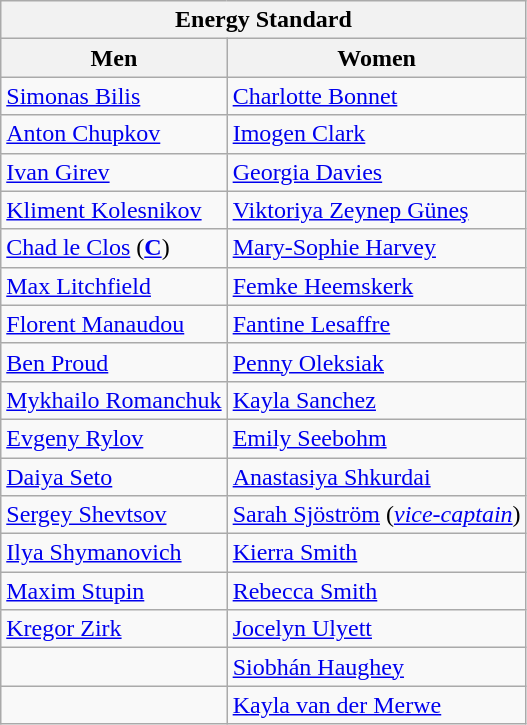<table class="wikitable">
<tr>
<th colspan="2"> Energy Standard</th>
</tr>
<tr>
<th>Men</th>
<th>Women</th>
</tr>
<tr>
<td> <a href='#'>Simonas Bilis</a></td>
<td> <a href='#'>Charlotte Bonnet</a></td>
</tr>
<tr>
<td> <a href='#'>Anton Chupkov</a></td>
<td> <a href='#'>Imogen Clark</a></td>
</tr>
<tr>
<td> <a href='#'>Ivan Girev</a></td>
<td> <a href='#'>Georgia Davies</a></td>
</tr>
<tr>
<td> <a href='#'>Kliment Kolesnikov</a></td>
<td> <a href='#'>Viktoriya Zeynep Güneş</a></td>
</tr>
<tr>
<td> <a href='#'>Chad le Clos</a> (<strong><a href='#'>C</a></strong>)</td>
<td> <a href='#'>Mary-Sophie Harvey</a></td>
</tr>
<tr>
<td> <a href='#'>Max Litchfield</a></td>
<td> <a href='#'>Femke Heemskerk</a></td>
</tr>
<tr>
<td> <a href='#'>Florent Manaudou</a></td>
<td> <a href='#'>Fantine Lesaffre</a></td>
</tr>
<tr>
<td> <a href='#'>Ben Proud</a></td>
<td> <a href='#'>Penny Oleksiak</a></td>
</tr>
<tr>
<td> <a href='#'>Mykhailo Romanchuk</a></td>
<td> <a href='#'>Kayla Sanchez</a></td>
</tr>
<tr>
<td> <a href='#'>Evgeny Rylov</a></td>
<td> <a href='#'>Emily Seebohm</a></td>
</tr>
<tr>
<td> <a href='#'>Daiya Seto</a></td>
<td> <a href='#'>Anastasiya Shkurdai</a></td>
</tr>
<tr>
<td> <a href='#'>Sergey Shevtsov</a></td>
<td> <a href='#'>Sarah Sjöström</a> (<em><a href='#'>vice-captain</a></em>)</td>
</tr>
<tr>
<td> <a href='#'>Ilya Shymanovich</a></td>
<td> <a href='#'>Kierra Smith</a></td>
</tr>
<tr>
<td> <a href='#'>Maxim Stupin</a></td>
<td> <a href='#'>Rebecca Smith</a></td>
</tr>
<tr>
<td> <a href='#'>Kregor Zirk</a></td>
<td> <a href='#'>Jocelyn Ulyett</a></td>
</tr>
<tr>
<td></td>
<td> <a href='#'>Siobhán Haughey</a></td>
</tr>
<tr>
<td></td>
<td> <a href='#'>Kayla van der Merwe</a></td>
</tr>
</table>
